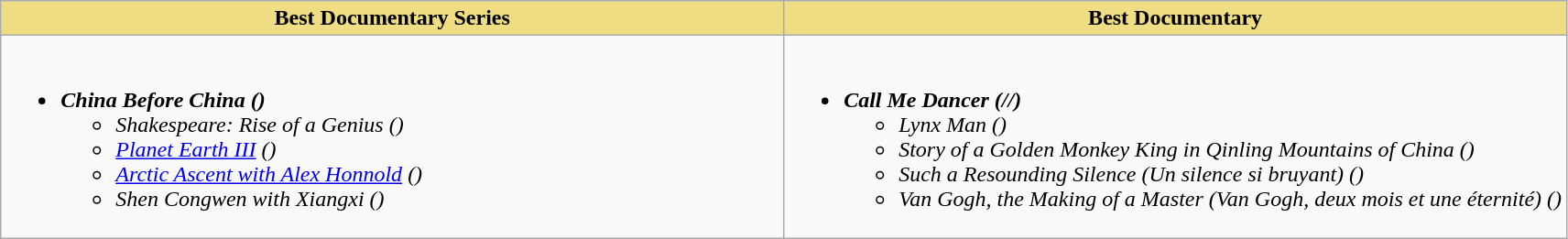<table class="wikitable">
<tr>
<th style="background:#EEDD82; valign="top" width="50%">Best Documentary Series</th>
<th style="background:#EEDD82; valign="top" width="50%">Best Documentary</th>
</tr>
<tr>
<td valign="top"><br><ul><li><strong><em>China Before China ()</em></strong><ul><li><em>Shakespeare: Rise of a Genius ()</em></li><li><em><a href='#'>Planet Earth III</a> ()</em></li><li><em><a href='#'>Arctic Ascent with Alex Honnold</a> ()</em></li><li><em>Shen Congwen with Xiangxi ()</em></li></ul></li></ul></td>
<td valign="top"><br><ul><li><strong><em>Call Me Dancer (//)</em></strong><ul><li><em>Lynx Man ()</em></li><li><em>Story of a Golden Monkey King in Qinling Mountains of China ()</em></li><li><em>Such a Resounding Silence (Un silence si bruyant) ()</em></li><li><em>Van Gogh, the Making of a Master (Van Gogh, deux mois et une éternité) ()</em></li></ul></li></ul></td>
</tr>
</table>
